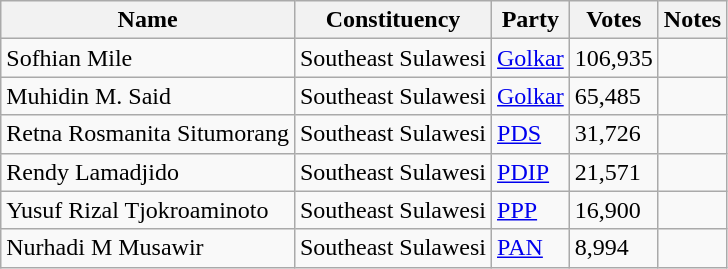<table class="wikitable sortable">
<tr>
<th>Name</th>
<th>Constituency</th>
<th>Party</th>
<th>Votes</th>
<th>Notes</th>
</tr>
<tr>
<td>Sofhian Mile</td>
<td>Southeast Sulawesi</td>
<td><a href='#'>Golkar</a></td>
<td>106,935</td>
<td></td>
</tr>
<tr>
<td>Muhidin M. Said</td>
<td>Southeast Sulawesi</td>
<td><a href='#'>Golkar</a></td>
<td>65,485</td>
<td></td>
</tr>
<tr>
<td>Retna Rosmanita Situmorang</td>
<td>Southeast Sulawesi</td>
<td><a href='#'>PDS</a></td>
<td>31,726</td>
<td></td>
</tr>
<tr>
<td>Rendy Lamadjido</td>
<td>Southeast Sulawesi</td>
<td><a href='#'>PDIP</a></td>
<td>21,571</td>
<td></td>
</tr>
<tr>
<td>Yusuf Rizal Tjokroaminoto</td>
<td>Southeast Sulawesi</td>
<td><a href='#'>PPP</a></td>
<td>16,900</td>
<td></td>
</tr>
<tr>
<td>Nurhadi M Musawir</td>
<td>Southeast Sulawesi</td>
<td><a href='#'>PAN</a></td>
<td>8,994</td>
<td></td>
</tr>
</table>
